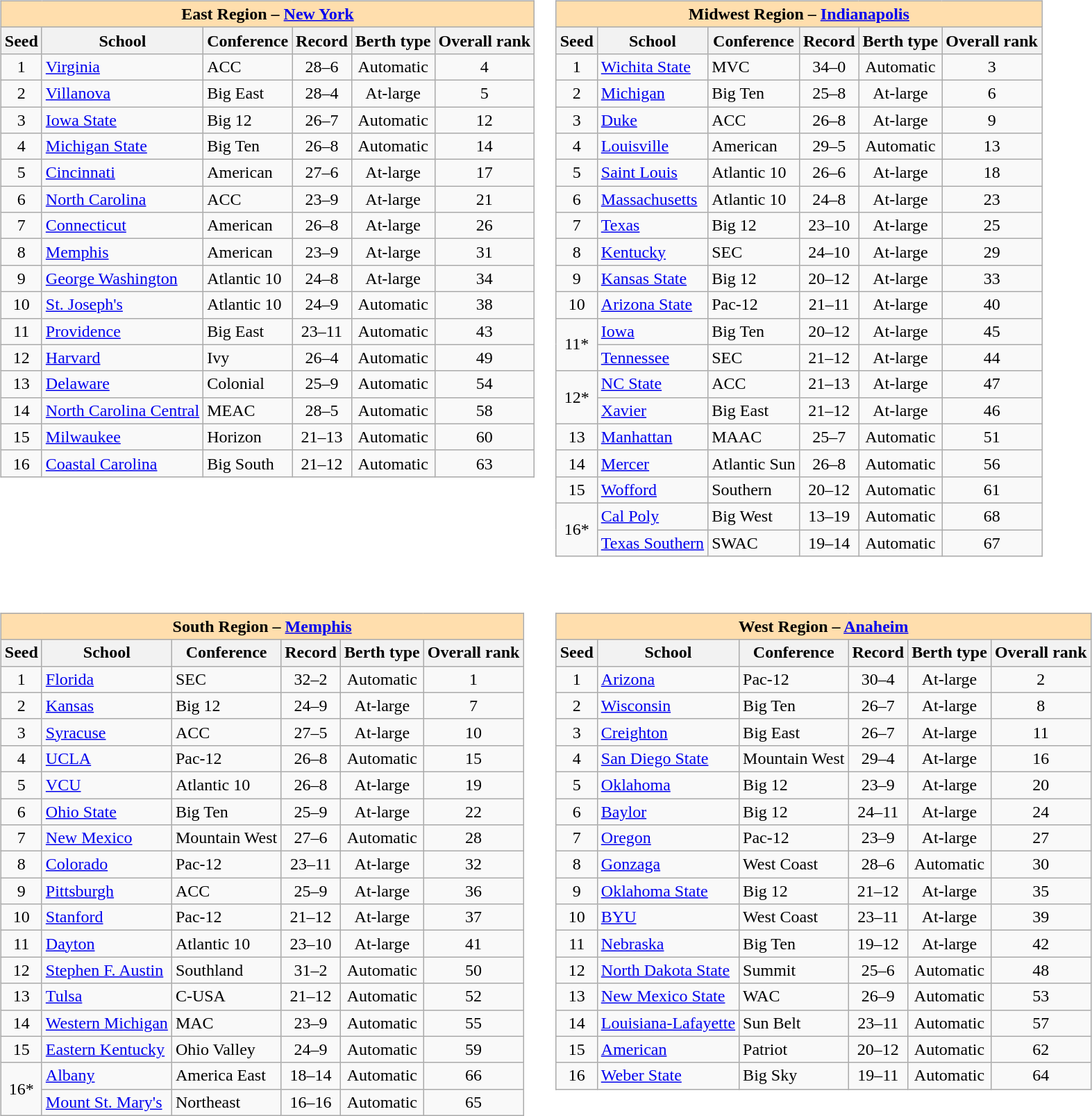<table>
<tr>
<td valign=top><br><table class="wikitable">
<tr>
<th colspan="6" style="background:#ffdead;">East Region – <a href='#'>New York</a></th>
</tr>
<tr>
<th>Seed</th>
<th>School</th>
<th>Conference</th>
<th>Record</th>
<th>Berth type</th>
<th>Overall rank</th>
</tr>
<tr>
<td align=center>1</td>
<td><a href='#'>Virginia</a></td>
<td>ACC</td>
<td align=center>28–6</td>
<td align=center>Automatic</td>
<td align=center>4</td>
</tr>
<tr>
<td align=center>2</td>
<td><a href='#'>Villanova</a></td>
<td>Big East</td>
<td align=center>28–4</td>
<td align=center>At-large</td>
<td align=center>5</td>
</tr>
<tr>
<td align=center>3</td>
<td><a href='#'>Iowa State</a></td>
<td>Big 12</td>
<td align=center>26–7</td>
<td align=center>Automatic</td>
<td align=center>12</td>
</tr>
<tr>
<td align=center>4</td>
<td><a href='#'>Michigan State</a></td>
<td>Big Ten</td>
<td align=center>26–8</td>
<td align=center>Automatic</td>
<td align=center>14</td>
</tr>
<tr>
<td align=center>5</td>
<td><a href='#'>Cincinnati</a></td>
<td>American</td>
<td align=center>27–6</td>
<td align=center>At-large</td>
<td align=center>17</td>
</tr>
<tr>
<td align=center>6</td>
<td><a href='#'>North Carolina</a></td>
<td>ACC</td>
<td align=center>23–9</td>
<td align=center>At-large</td>
<td align=center>21</td>
</tr>
<tr>
<td align=center>7</td>
<td><a href='#'>Connecticut</a></td>
<td>American</td>
<td align=center>26–8</td>
<td align=center>At-large</td>
<td align=center>26</td>
</tr>
<tr>
<td align=center>8</td>
<td><a href='#'>Memphis</a></td>
<td>American</td>
<td align=center>23–9</td>
<td align=center>At-large</td>
<td align=center>31</td>
</tr>
<tr>
<td align=center>9</td>
<td><a href='#'>George Washington</a></td>
<td>Atlantic 10</td>
<td align=center>24–8</td>
<td align=center>At-large</td>
<td align=center>34</td>
</tr>
<tr>
<td align=center>10</td>
<td><a href='#'>St. Joseph's</a></td>
<td>Atlantic 10</td>
<td align=center>24–9</td>
<td align=center>Automatic</td>
<td align=center>38</td>
</tr>
<tr>
<td align=center>11</td>
<td><a href='#'>Providence</a></td>
<td>Big East</td>
<td align=center>23–11</td>
<td align=center>Automatic</td>
<td align=center>43</td>
</tr>
<tr>
<td align=center>12</td>
<td><a href='#'>Harvard</a></td>
<td>Ivy</td>
<td align=center>26–4</td>
<td align=center>Automatic</td>
<td align=center>49</td>
</tr>
<tr>
<td align=center>13</td>
<td><a href='#'>Delaware</a></td>
<td>Colonial</td>
<td align=center>25–9</td>
<td align=center>Automatic</td>
<td align=center>54</td>
</tr>
<tr>
<td align=center>14</td>
<td><a href='#'>North Carolina Central</a></td>
<td>MEAC</td>
<td align=center>28–5</td>
<td align=center>Automatic</td>
<td align=center>58</td>
</tr>
<tr>
<td align=center>15</td>
<td><a href='#'>Milwaukee</a></td>
<td>Horizon</td>
<td align=center>21–13</td>
<td align=center>Automatic</td>
<td align=center>60</td>
</tr>
<tr>
<td align=center>16</td>
<td><a href='#'>Coastal Carolina</a></td>
<td>Big South</td>
<td align=center>21–12</td>
<td align=center>Automatic</td>
<td align=center>63</td>
</tr>
</table>
</td>
<td valign=top><br><table class="wikitable">
<tr>
<th colspan="6" style="background:#ffdead;">Midwest Region – <a href='#'>Indianapolis</a></th>
</tr>
<tr>
<th>Seed</th>
<th>School</th>
<th>Conference</th>
<th>Record</th>
<th>Berth type</th>
<th>Overall rank</th>
</tr>
<tr>
<td align=center>1</td>
<td><a href='#'>Wichita State</a></td>
<td>MVC</td>
<td align=center>34–0</td>
<td align=center>Automatic</td>
<td align=center>3</td>
</tr>
<tr>
<td align=center>2</td>
<td><a href='#'>Michigan</a></td>
<td>Big Ten</td>
<td align=center>25–8</td>
<td align=center>At-large</td>
<td align=center>6</td>
</tr>
<tr>
<td align=center>3</td>
<td><a href='#'>Duke</a></td>
<td>ACC</td>
<td align=center>26–8</td>
<td align=center>At-large</td>
<td align=center>9</td>
</tr>
<tr>
<td align=center>4</td>
<td><a href='#'>Louisville</a></td>
<td>American</td>
<td align=center>29–5</td>
<td align=center>Automatic</td>
<td align=center>13</td>
</tr>
<tr>
<td align=center>5</td>
<td><a href='#'>Saint Louis</a></td>
<td>Atlantic 10</td>
<td align=center>26–6</td>
<td align=center>At-large</td>
<td align=center>18</td>
</tr>
<tr>
<td align=center>6</td>
<td><a href='#'>Massachusetts</a></td>
<td>Atlantic 10</td>
<td align=center>24–8</td>
<td align=center>At-large</td>
<td align=center>23</td>
</tr>
<tr>
<td align=center>7</td>
<td><a href='#'>Texas</a></td>
<td>Big 12</td>
<td align=center>23–10</td>
<td align=center>At-large</td>
<td align=center>25</td>
</tr>
<tr>
<td align=center>8</td>
<td><a href='#'>Kentucky</a></td>
<td>SEC</td>
<td align=center>24–10</td>
<td align=center>At-large</td>
<td align=center>29</td>
</tr>
<tr>
<td align=center>9</td>
<td><a href='#'>Kansas State</a></td>
<td>Big 12</td>
<td align=center>20–12</td>
<td align=center>At-large</td>
<td align=center>33</td>
</tr>
<tr>
<td align=center>10</td>
<td><a href='#'>Arizona State</a></td>
<td>Pac-12</td>
<td align=center>21–11</td>
<td align=center>At-large</td>
<td align=center>40</td>
</tr>
<tr>
<td rowspan=2 align=center>11*</td>
<td><a href='#'>Iowa</a></td>
<td>Big Ten</td>
<td align=center>20–12</td>
<td align=center>At-large</td>
<td align=center>45</td>
</tr>
<tr>
<td><a href='#'>Tennessee</a></td>
<td>SEC</td>
<td align=center>21–12</td>
<td align=center>At-large</td>
<td align=center>44</td>
</tr>
<tr>
<td rowspan=2 align=center>12*</td>
<td><a href='#'>NC State</a></td>
<td>ACC</td>
<td align=center>21–13</td>
<td align=center>At-large</td>
<td align=center>47</td>
</tr>
<tr>
<td><a href='#'>Xavier</a></td>
<td>Big East</td>
<td align=center>21–12</td>
<td align=center>At-large</td>
<td align=center>46</td>
</tr>
<tr>
<td align=center>13</td>
<td><a href='#'>Manhattan</a></td>
<td>MAAC</td>
<td align=center>25–7</td>
<td align=center>Automatic</td>
<td align=center>51</td>
</tr>
<tr>
<td align=center>14</td>
<td><a href='#'>Mercer</a></td>
<td>Atlantic Sun</td>
<td align=center>26–8</td>
<td align=center>Automatic</td>
<td align=center>56</td>
</tr>
<tr>
<td align=center>15</td>
<td><a href='#'>Wofford</a></td>
<td>Southern</td>
<td align=center>20–12</td>
<td align=center>Automatic</td>
<td align=center>61</td>
</tr>
<tr>
<td rowspan=2 align=center>16*</td>
<td><a href='#'>Cal Poly</a></td>
<td>Big West</td>
<td align=center>13–19</td>
<td align=center>Automatic</td>
<td align=center>68</td>
</tr>
<tr>
<td><a href='#'>Texas Southern</a></td>
<td>SWAC</td>
<td align=center>19–14</td>
<td align=center>Automatic</td>
<td align=center>67</td>
</tr>
</table>
</td>
</tr>
<tr>
<td valign=top><br><table class="wikitable">
<tr>
<th colspan="6" style="background:#ffdead;">South Region – <a href='#'>Memphis</a></th>
</tr>
<tr>
<th>Seed</th>
<th>School</th>
<th>Conference</th>
<th>Record</th>
<th>Berth type</th>
<th>Overall rank</th>
</tr>
<tr>
<td align=center>1</td>
<td><a href='#'>Florida</a></td>
<td>SEC</td>
<td align=center>32–2</td>
<td align=center>Automatic</td>
<td align=center>1</td>
</tr>
<tr>
<td align=center>2</td>
<td><a href='#'>Kansas</a></td>
<td>Big 12</td>
<td align=center>24–9</td>
<td align=center>At-large</td>
<td align=center>7</td>
</tr>
<tr>
<td align=center>3</td>
<td><a href='#'>Syracuse</a></td>
<td>ACC</td>
<td align=center>27–5</td>
<td align=center>At-large</td>
<td align=center>10</td>
</tr>
<tr>
<td align=center>4</td>
<td><a href='#'>UCLA</a></td>
<td>Pac-12</td>
<td align=center>26–8</td>
<td align=center>Automatic</td>
<td align=center>15</td>
</tr>
<tr>
<td align=center>5</td>
<td><a href='#'>VCU</a></td>
<td>Atlantic 10</td>
<td align=center>26–8</td>
<td align=center>At-large</td>
<td align=center>19</td>
</tr>
<tr>
<td align=center>6</td>
<td><a href='#'>Ohio State</a></td>
<td>Big Ten</td>
<td align=center>25–9</td>
<td align=center>At-large</td>
<td align=center>22</td>
</tr>
<tr>
<td align=center>7</td>
<td><a href='#'>New Mexico</a></td>
<td>Mountain West</td>
<td align=center>27–6</td>
<td align=center>Automatic</td>
<td align=center>28</td>
</tr>
<tr>
<td align=center>8</td>
<td><a href='#'>Colorado</a></td>
<td>Pac-12</td>
<td align=center>23–11</td>
<td align=center>At-large</td>
<td align=center>32</td>
</tr>
<tr>
<td align=center>9</td>
<td><a href='#'>Pittsburgh</a></td>
<td>ACC</td>
<td align=center>25–9</td>
<td align=center>At-large</td>
<td align=center>36</td>
</tr>
<tr>
<td align=center>10</td>
<td><a href='#'>Stanford</a></td>
<td>Pac-12</td>
<td align=center>21–12</td>
<td align=center>At-large</td>
<td align=center>37</td>
</tr>
<tr>
<td align=center>11</td>
<td><a href='#'>Dayton</a></td>
<td>Atlantic 10</td>
<td align=center>23–10</td>
<td align=center>At-large</td>
<td align=center>41</td>
</tr>
<tr>
<td align=center>12</td>
<td><a href='#'>Stephen F. Austin</a></td>
<td>Southland</td>
<td align=center>31–2</td>
<td align=center>Automatic</td>
<td align=center>50</td>
</tr>
<tr>
<td align=center>13</td>
<td><a href='#'>Tulsa</a></td>
<td>C-USA</td>
<td align=center>21–12</td>
<td align=center>Automatic</td>
<td align=center>52</td>
</tr>
<tr>
<td align=center>14</td>
<td><a href='#'>Western Michigan</a></td>
<td>MAC</td>
<td align=center>23–9</td>
<td align=center>Automatic</td>
<td align=center>55</td>
</tr>
<tr>
<td align=center>15</td>
<td><a href='#'>Eastern Kentucky</a></td>
<td>Ohio Valley</td>
<td align=center>24–9</td>
<td align=center>Automatic</td>
<td align=center>59</td>
</tr>
<tr>
<td rowspan=2 align=center>16*</td>
<td><a href='#'>Albany</a></td>
<td>America East</td>
<td align=center>18–14</td>
<td align=center>Automatic</td>
<td align=center>66</td>
</tr>
<tr>
<td><a href='#'>Mount St. Mary's</a></td>
<td>Northeast</td>
<td align=center>16–16</td>
<td align=center>Automatic</td>
<td align=center>65</td>
</tr>
</table>
</td>
<td valign=top><br><table class="wikitable">
<tr>
<th colspan="6" style="background:#ffdead;">West Region – <a href='#'>Anaheim</a></th>
</tr>
<tr>
<th>Seed</th>
<th>School</th>
<th>Conference</th>
<th>Record</th>
<th>Berth type</th>
<th>Overall rank</th>
</tr>
<tr>
<td align=center>1</td>
<td><a href='#'>Arizona</a></td>
<td>Pac-12</td>
<td align=center>30–4</td>
<td align=center>At-large</td>
<td align=center>2</td>
</tr>
<tr>
<td align=center>2</td>
<td><a href='#'>Wisconsin</a></td>
<td>Big Ten</td>
<td align=center>26–7</td>
<td align=center>At-large</td>
<td align=center>8</td>
</tr>
<tr>
<td align=center>3</td>
<td><a href='#'>Creighton</a></td>
<td>Big East</td>
<td align=center>26–7</td>
<td align=center>At-large</td>
<td align=center>11</td>
</tr>
<tr>
<td align=center>4</td>
<td><a href='#'>San Diego State</a></td>
<td>Mountain West</td>
<td align=center>29–4</td>
<td align=center>At-large</td>
<td align=center>16</td>
</tr>
<tr>
<td align=center>5</td>
<td><a href='#'>Oklahoma</a></td>
<td>Big 12</td>
<td align=center>23–9</td>
<td align=center>At-large</td>
<td align=center>20</td>
</tr>
<tr>
<td align=center>6</td>
<td><a href='#'>Baylor</a></td>
<td>Big 12</td>
<td align=center>24–11</td>
<td align=center>At-large</td>
<td align=center>24</td>
</tr>
<tr>
<td align=center>7</td>
<td><a href='#'>Oregon</a></td>
<td>Pac-12</td>
<td align=center>23–9</td>
<td align=center>At-large</td>
<td align=center>27</td>
</tr>
<tr>
<td align=center>8</td>
<td><a href='#'>Gonzaga</a></td>
<td>West Coast</td>
<td align=center>28–6</td>
<td align=center>Automatic</td>
<td align=center>30</td>
</tr>
<tr>
<td align=center>9</td>
<td><a href='#'>Oklahoma State</a></td>
<td>Big 12</td>
<td align=center>21–12</td>
<td align=center>At-large</td>
<td align=center>35</td>
</tr>
<tr>
<td align=center>10</td>
<td><a href='#'>BYU</a></td>
<td>West Coast</td>
<td align=center>23–11</td>
<td align=center>At-large</td>
<td align=center>39</td>
</tr>
<tr>
<td align=center>11</td>
<td><a href='#'>Nebraska</a></td>
<td>Big Ten</td>
<td align=center>19–12</td>
<td align=center>At-large</td>
<td align=center>42</td>
</tr>
<tr>
<td align=center>12</td>
<td><a href='#'>North Dakota State</a></td>
<td>Summit</td>
<td align=center>25–6</td>
<td align=center>Automatic</td>
<td align=center>48</td>
</tr>
<tr>
<td align=center>13</td>
<td><a href='#'>New Mexico State</a></td>
<td>WAC</td>
<td align=center>26–9</td>
<td align=center>Automatic</td>
<td align=center>53</td>
</tr>
<tr>
<td align=center>14</td>
<td><a href='#'>Louisiana-Lafayette</a></td>
<td>Sun Belt</td>
<td align=center>23–11</td>
<td align=center>Automatic</td>
<td align=center>57</td>
</tr>
<tr>
<td align=center>15</td>
<td><a href='#'>American</a></td>
<td>Patriot</td>
<td align=center>20–12</td>
<td align=center>Automatic</td>
<td align=center>62</td>
</tr>
<tr>
<td align=center>16</td>
<td><a href='#'>Weber State</a></td>
<td>Big Sky</td>
<td align=center>19–11</td>
<td align=center>Automatic</td>
<td align=center>64</td>
</tr>
</table>
</td>
</tr>
</table>
